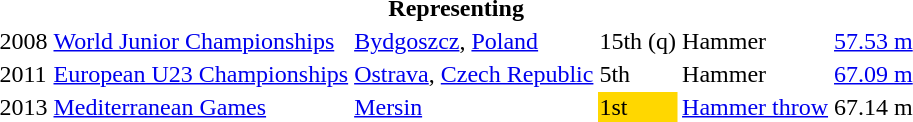<table>
<tr>
<th colspan="6">Representing </th>
</tr>
<tr>
<td>2008</td>
<td><a href='#'>World Junior Championships</a></td>
<td><a href='#'>Bydgoszcz</a>, <a href='#'>Poland</a></td>
<td>15th (q)</td>
<td>Hammer</td>
<td><a href='#'>57.53 m</a></td>
</tr>
<tr>
<td>2011</td>
<td><a href='#'>European U23 Championships</a></td>
<td><a href='#'>Ostrava</a>, <a href='#'>Czech Republic</a></td>
<td>5th</td>
<td>Hammer</td>
<td><a href='#'>67.09 m</a></td>
</tr>
<tr>
<td rowspan=1>2013</td>
<td rowspan=1 align=left><a href='#'>Mediterranean Games</a></td>
<td rowspan=1 align=left> <a href='#'>Mersin</a></td>
<td bgcolor=gold>1st</td>
<td><a href='#'>Hammer throw</a></td>
<td>67.14 m</td>
</tr>
</table>
